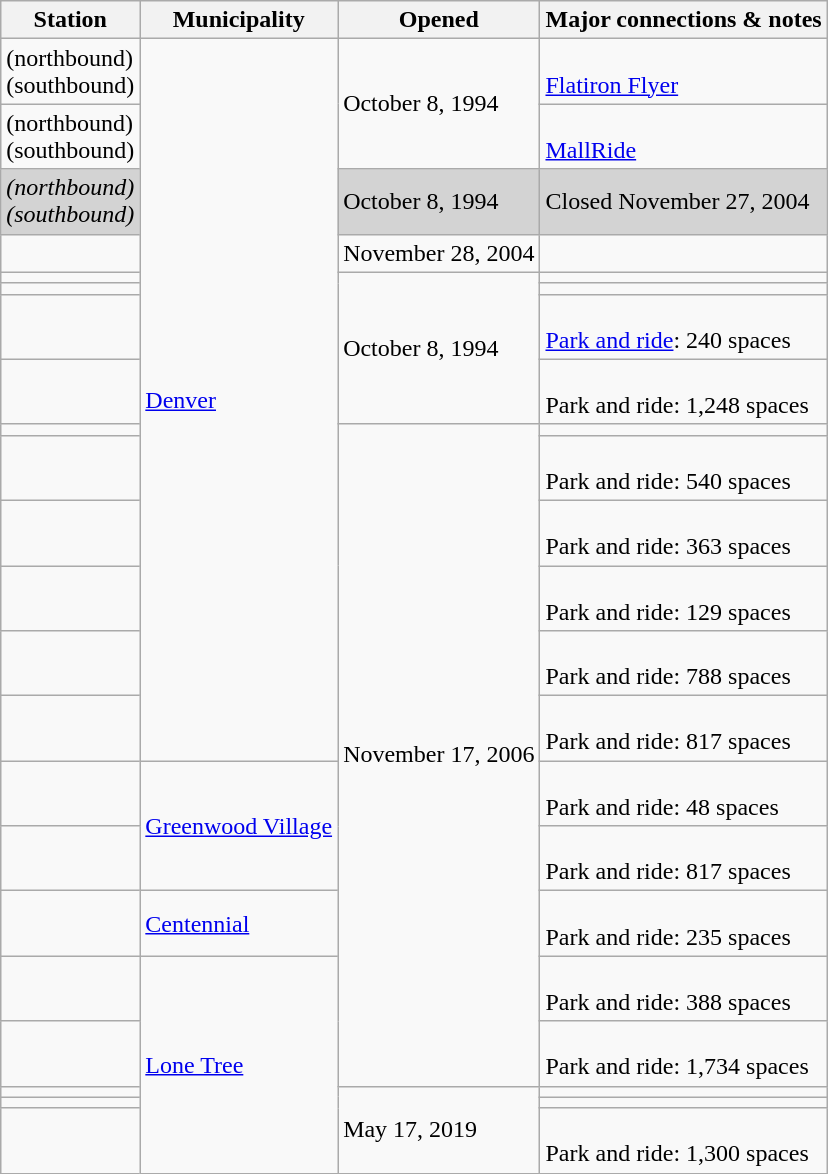<table class="wikitable">
<tr>
<th>Station</th>
<th>Municipality</th>
<th>Opened</th>
<th>Major connections & notes</th>
</tr>
<tr>
<td> (northbound)<br> (southbound)</td>
<td rowspan="14"><a href='#'>Denver</a></td>
<td rowspan="2">October 8, 1994</td>
<td> <br> <a href='#'>Flatiron Flyer</a></td>
</tr>
<tr>
<td> (northbound)<br> (southbound)</td>
<td> <br> <a href='#'>MallRide</a></td>
</tr>
<tr bgcolor="lightgray">
<td><em> (northbound)<br> (southbound)</em></td>
<td>October 8, 1994</td>
<td>Closed November 27, 2004</td>
</tr>
<tr>
<td></td>
<td>November 28, 2004</td>
<td> </td>
</tr>
<tr>
<td></td>
<td rowspan="4">October 8, 1994</td>
<td> </td>
</tr>
<tr>
<td></td>
<td> </td>
</tr>
<tr>
<td></td>
<td> <br><a href='#'>Park and ride</a>: 240 spaces</td>
</tr>
<tr>
<td></td>
<td> <br>Park and ride: 1,248 spaces</td>
</tr>
<tr>
<td></td>
<td rowspan="11">November 17, 2006</td>
<td> </td>
</tr>
<tr>
<td></td>
<td> <br>Park and ride: 540 spaces</td>
</tr>
<tr>
<td></td>
<td> <br>Park and ride: 363 spaces</td>
</tr>
<tr>
<td></td>
<td> <br>Park and ride: 129 spaces</td>
</tr>
<tr>
<td></td>
<td> <br>Park and ride: 788 spaces</td>
</tr>
<tr>
<td></td>
<td> <br>Park and ride: 817 spaces</td>
</tr>
<tr>
<td></td>
<td rowspan="2"><a href='#'>Greenwood Village</a></td>
<td> <br>Park and ride: 48 spaces</td>
</tr>
<tr>
<td></td>
<td> <br>Park and ride: 817 spaces</td>
</tr>
<tr>
<td></td>
<td><a href='#'>Centennial</a></td>
<td> <br>Park and ride: 235 spaces</td>
</tr>
<tr>
<td></td>
<td rowspan="5"><a href='#'>Lone Tree</a></td>
<td> <br>Park and ride: 388 spaces</td>
</tr>
<tr>
<td></td>
<td> <br>Park and ride: 1,734 spaces</td>
</tr>
<tr>
<td></td>
<td rowspan="3">May 17, 2019</td>
<td> </td>
</tr>
<tr>
<td></td>
<td> </td>
</tr>
<tr>
<td></td>
<td> <br>Park and ride: 1,300 spaces</td>
</tr>
</table>
